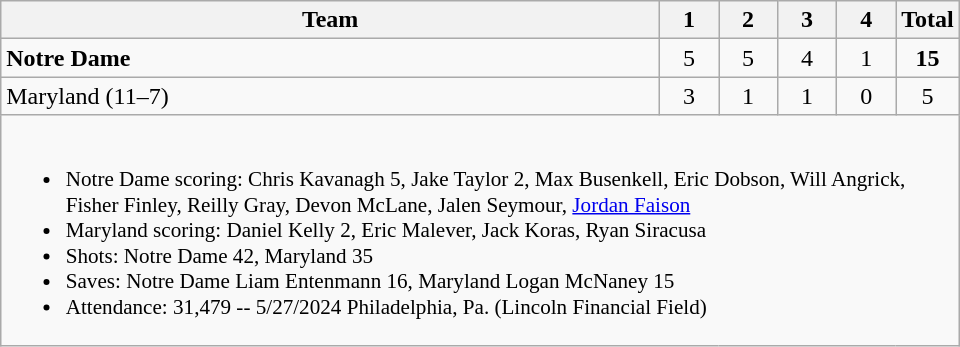<table class="wikitable" style="text-align:center; max-width:40em">
<tr>
<th>Team</th>
<th style="width:2em">1</th>
<th style="width:2em">2</th>
<th style="width:2em">3</th>
<th style="width:2em">4</th>
<th style="width:2em">Total</th>
</tr>
<tr>
<td style="text-align:left"><strong>Notre Dame</strong></td>
<td>5</td>
<td>5</td>
<td>4</td>
<td>1</td>
<td><strong>15</strong></td>
</tr>
<tr>
<td style="text-align:left">Maryland (11–7)</td>
<td>3</td>
<td>1</td>
<td>1</td>
<td>0</td>
<td>5</td>
</tr>
<tr>
<td colspan=6 style="text-align:left; font-size:88%;"><br><ul><li>Notre Dame scoring: Chris Kavanagh 5, Jake Taylor 2, Max Busenkell, Eric Dobson, Will Angrick, Fisher Finley, Reilly Gray, Devon McLane, Jalen Seymour, <a href='#'>Jordan Faison</a></li><li>Maryland scoring: Daniel Kelly 2, Eric Malever, Jack Koras, Ryan Siracusa</li><li>Shots: Notre Dame 42, Maryland 35</li><li>Saves: Notre Dame Liam Entenmann 16, Maryland Logan McNaney 15</li><li>Attendance: 31,479 -- 5/27/2024 Philadelphia, Pa. (Lincoln Financial Field)</li></ul></td>
</tr>
</table>
